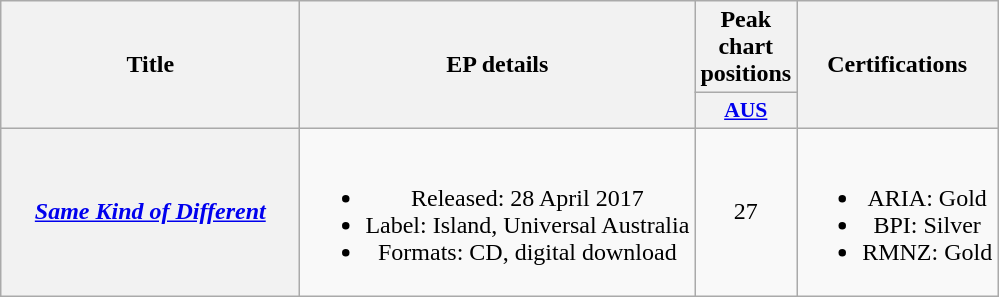<table class="wikitable plainrowheaders" style="text-align:center;">
<tr>
<th scope="col" rowspan="2" style="width:12em;">Title</th>
<th scope="col" rowspan="2" style="width:16em;">EP details</th>
<th scope="col">Peak chart positions</th>
<th scope="col" rowspan="2">Certifications</th>
</tr>
<tr>
<th scope="col" style="width:3em;font-size:90%;"><a href='#'>AUS</a><br></th>
</tr>
<tr>
<th scope="row"><em><a href='#'>Same Kind of Different</a></em></th>
<td><br><ul><li>Released: 28 April 2017</li><li>Label: Island, Universal Australia</li><li>Formats: CD, digital download</li></ul></td>
<td>27</td>
<td><br><ul><li>ARIA: Gold</li><li>BPI: Silver</li><li>RMNZ: Gold</li></ul></td>
</tr>
</table>
